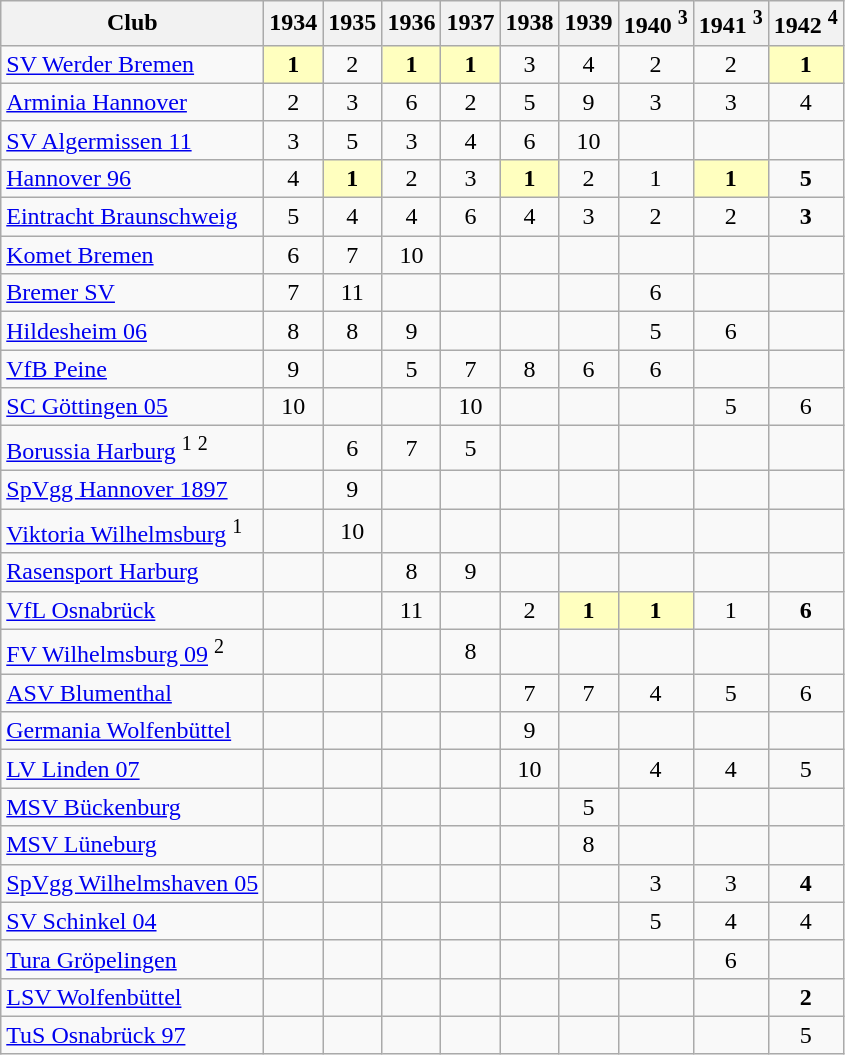<table class="wikitable">
<tr>
<th>Club</th>
<th>1934</th>
<th>1935</th>
<th>1936</th>
<th>1937</th>
<th>1938</th>
<th>1939</th>
<th>1940 <sup>3</sup></th>
<th>1941 <sup>3</sup></th>
<th>1942 <sup>4</sup></th>
</tr>
<tr align="center">
<td align="left"><a href='#'>SV Werder Bremen</a></td>
<td bgcolor="#ffffbf"><strong>1</strong></td>
<td>2</td>
<td bgcolor="#ffffbf"><strong>1</strong></td>
<td bgcolor="#ffffbf"><strong>1</strong></td>
<td>3</td>
<td>4</td>
<td>2</td>
<td>2</td>
<td bgcolor="#ffffbf"><strong>1</strong></td>
</tr>
<tr align="center">
<td align="left"><a href='#'>Arminia Hannover</a></td>
<td>2</td>
<td>3</td>
<td>6</td>
<td>2</td>
<td>5</td>
<td>9</td>
<td>3</td>
<td>3</td>
<td>4</td>
</tr>
<tr align="center">
<td align="left"><a href='#'>SV Algermissen 11</a></td>
<td>3</td>
<td>5</td>
<td>3</td>
<td>4</td>
<td>6</td>
<td>10</td>
<td></td>
<td></td>
<td></td>
</tr>
<tr align="center">
<td align="left"><a href='#'>Hannover 96</a></td>
<td>4</td>
<td bgcolor="#ffffbf"><strong>1</strong></td>
<td>2</td>
<td>3</td>
<td bgcolor="#ffffbf"><strong>1</strong></td>
<td>2</td>
<td>1</td>
<td bgcolor="#ffffbf"><strong>1</strong></td>
<td><strong>5</strong></td>
</tr>
<tr align="center">
<td align="left"><a href='#'>Eintracht Braunschweig</a></td>
<td>5</td>
<td>4</td>
<td>4</td>
<td>6</td>
<td>4</td>
<td>3</td>
<td>2</td>
<td>2</td>
<td><strong>3</strong></td>
</tr>
<tr align="center">
<td align="left"><a href='#'>Komet Bremen</a></td>
<td>6</td>
<td>7</td>
<td>10</td>
<td></td>
<td></td>
<td></td>
<td></td>
<td></td>
<td></td>
</tr>
<tr align="center">
<td align="left"><a href='#'>Bremer SV</a></td>
<td>7</td>
<td>11</td>
<td></td>
<td></td>
<td></td>
<td></td>
<td>6</td>
<td></td>
<td></td>
</tr>
<tr align="center">
<td align="left"><a href='#'>Hildesheim 06</a></td>
<td>8</td>
<td>8</td>
<td>9</td>
<td></td>
<td></td>
<td></td>
<td>5</td>
<td>6</td>
<td></td>
</tr>
<tr align="center">
<td align="left"><a href='#'>VfB Peine</a></td>
<td>9</td>
<td></td>
<td>5</td>
<td>7</td>
<td>8</td>
<td>6</td>
<td>6</td>
<td></td>
<td></td>
</tr>
<tr align="center">
<td align="left"><a href='#'>SC Göttingen 05</a></td>
<td>10</td>
<td></td>
<td></td>
<td>10</td>
<td></td>
<td></td>
<td></td>
<td>5</td>
<td>6</td>
</tr>
<tr align="center">
<td align="left"><a href='#'>Borussia Harburg</a> <sup>1</sup> <sup>2</sup></td>
<td></td>
<td>6</td>
<td>7</td>
<td>5</td>
<td></td>
<td></td>
<td></td>
<td></td>
<td></td>
</tr>
<tr align="center">
<td align="left"><a href='#'>SpVgg Hannover 1897</a></td>
<td></td>
<td>9</td>
<td></td>
<td></td>
<td></td>
<td></td>
<td></td>
<td></td>
<td></td>
</tr>
<tr align="center">
<td align="left"><a href='#'>Viktoria Wilhelmsburg</a> <sup>1</sup></td>
<td></td>
<td>10</td>
<td></td>
<td></td>
<td></td>
<td></td>
<td></td>
<td></td>
<td></td>
</tr>
<tr align="center">
<td align="left"><a href='#'>Rasensport Harburg</a></td>
<td></td>
<td></td>
<td>8</td>
<td>9</td>
<td></td>
<td></td>
<td></td>
<td></td>
<td></td>
</tr>
<tr align="center">
<td align="left"><a href='#'>VfL Osnabrück</a></td>
<td></td>
<td></td>
<td>11</td>
<td></td>
<td>2</td>
<td bgcolor="#ffffbf"><strong>1</strong></td>
<td bgcolor="#ffffbf"><strong>1</strong></td>
<td>1</td>
<td><strong>6</strong></td>
</tr>
<tr align="center">
<td align="left"><a href='#'>FV Wilhelmsburg 09</a> <sup>2</sup></td>
<td></td>
<td></td>
<td></td>
<td>8</td>
<td></td>
<td></td>
<td></td>
<td></td>
<td></td>
</tr>
<tr align="center">
<td align="left"><a href='#'>ASV Blumenthal</a></td>
<td></td>
<td></td>
<td></td>
<td></td>
<td>7</td>
<td>7</td>
<td>4</td>
<td>5</td>
<td>6</td>
</tr>
<tr align="center">
<td align="left"><a href='#'>Germania Wolfenbüttel</a></td>
<td></td>
<td></td>
<td></td>
<td></td>
<td>9</td>
<td></td>
<td></td>
<td></td>
<td></td>
</tr>
<tr align="center">
<td align="left"><a href='#'>LV Linden 07</a></td>
<td></td>
<td></td>
<td></td>
<td></td>
<td>10</td>
<td></td>
<td>4</td>
<td>4</td>
<td>5</td>
</tr>
<tr align="center">
<td align="left"><a href='#'>MSV Bückenburg</a></td>
<td></td>
<td></td>
<td></td>
<td></td>
<td></td>
<td>5</td>
<td></td>
<td></td>
<td></td>
</tr>
<tr align="center">
<td align="left"><a href='#'>MSV Lüneburg</a></td>
<td></td>
<td></td>
<td></td>
<td></td>
<td></td>
<td>8</td>
<td></td>
<td></td>
<td></td>
</tr>
<tr align="center">
<td align="left"><a href='#'>SpVgg Wilhelmshaven 05</a></td>
<td></td>
<td></td>
<td></td>
<td></td>
<td></td>
<td></td>
<td>3</td>
<td>3</td>
<td><strong>4</strong></td>
</tr>
<tr align="center">
<td align="left"><a href='#'>SV Schinkel 04</a></td>
<td></td>
<td></td>
<td></td>
<td></td>
<td></td>
<td></td>
<td>5</td>
<td>4</td>
<td>4</td>
</tr>
<tr align="center">
<td align="left"><a href='#'>Tura Gröpelingen</a></td>
<td></td>
<td></td>
<td></td>
<td></td>
<td></td>
<td></td>
<td></td>
<td>6</td>
<td></td>
</tr>
<tr align="center">
<td align="left"><a href='#'>LSV Wolfenbüttel</a></td>
<td></td>
<td></td>
<td></td>
<td></td>
<td></td>
<td></td>
<td></td>
<td></td>
<td><strong>2</strong></td>
</tr>
<tr align="center">
<td align="left"><a href='#'>TuS Osnabrück 97</a></td>
<td></td>
<td></td>
<td></td>
<td></td>
<td></td>
<td></td>
<td></td>
<td></td>
<td>5</td>
</tr>
</table>
